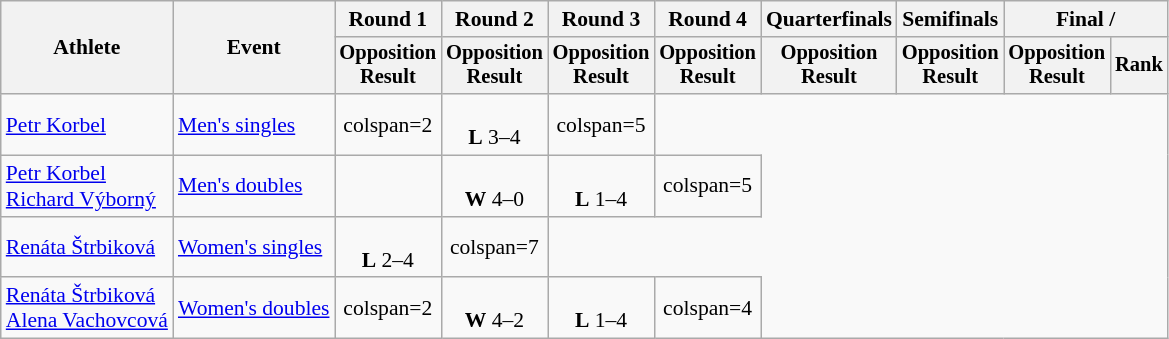<table class="wikitable" style="font-size:90%">
<tr>
<th rowspan="2">Athlete</th>
<th rowspan="2">Event</th>
<th>Round 1</th>
<th>Round 2</th>
<th>Round 3</th>
<th>Round 4</th>
<th>Quarterfinals</th>
<th>Semifinals</th>
<th colspan=2>Final / </th>
</tr>
<tr style="font-size:95%">
<th>Opposition<br>Result</th>
<th>Opposition<br>Result</th>
<th>Opposition<br>Result</th>
<th>Opposition<br>Result</th>
<th>Opposition<br>Result</th>
<th>Opposition<br>Result</th>
<th>Opposition<br>Result</th>
<th>Rank</th>
</tr>
<tr align=center>
<td align=left><a href='#'>Petr Korbel</a></td>
<td align=left><a href='#'>Men's singles</a></td>
<td>colspan=2 </td>
<td><br><strong>L</strong> 3–4</td>
<td>colspan=5 </td>
</tr>
<tr align=center>
<td align=left><a href='#'>Petr Korbel</a><br><a href='#'>Richard Výborný</a></td>
<td align=left><a href='#'>Men's doubles</a></td>
<td></td>
<td><br><strong>W</strong> 4–0</td>
<td><br><strong>L</strong> 1–4</td>
<td>colspan=5 </td>
</tr>
<tr align=center>
<td align=left><a href='#'>Renáta Štrbiková</a></td>
<td align=left><a href='#'>Women's singles</a></td>
<td><br><strong>L</strong> 2–4</td>
<td>colspan=7 </td>
</tr>
<tr align=center>
<td align=left><a href='#'>Renáta Štrbiková</a><br><a href='#'>Alena Vachovcová</a></td>
<td align=left><a href='#'>Women's doubles</a></td>
<td>colspan=2 </td>
<td><br><strong>W</strong> 4–2</td>
<td><br><strong>L</strong> 1–4</td>
<td>colspan=4 </td>
</tr>
</table>
